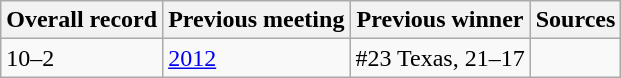<table class="wikitable">
<tr>
<th>Overall record</th>
<th>Previous meeting</th>
<th>Previous winner</th>
<th>Sources</th>
</tr>
<tr>
<td>10–2</td>
<td><a href='#'>2012</a></td>
<td>#23 Texas, 21–17</td>
<td></td>
</tr>
</table>
